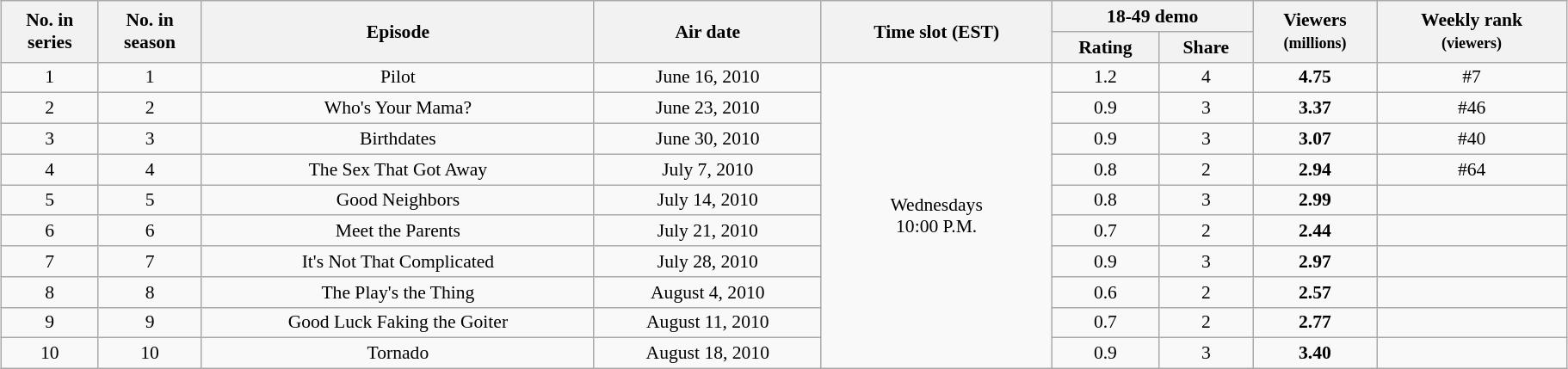<table class="wikitable" style="font-size:90%; text-align:center; width: 96%; margin-left: auto; margin-right: auto;">
<tr>
<th rowspan="2">No. in<br>series</th>
<th rowspan="2">No. in<br>season</th>
<th rowspan="2">Episode</th>
<th rowspan="2">Air date</th>
<th rowspan="2">Time slot (EST)</th>
<th colspan="2">18-49 demo</th>
<th rowspan="2">Viewers<br><small>(millions)</small></th>
<th rowspan="2">Weekly rank<br><small>(viewers)</small></th>
</tr>
<tr>
<th>Rating</th>
<th>Share</th>
</tr>
<tr>
<td style="text-align:center">1</td>
<td style="text-align:center">1</td>
<td>Pilot</td>
<td>June 16, 2010</td>
<td rowspan=10>Wednesdays<br>10:00 P.M.</td>
<td>1.2</td>
<td>4</td>
<td><strong>4.75</strong></td>
<td>#7</td>
</tr>
<tr>
<td>2</td>
<td>2</td>
<td>Who's Your Mama?</td>
<td>June 23, 2010</td>
<td>0.9</td>
<td>3</td>
<td><strong>3.37</strong></td>
<td>#46</td>
</tr>
<tr>
<td>3</td>
<td>3</td>
<td>Birthdates</td>
<td>June 30, 2010</td>
<td>0.9</td>
<td>3</td>
<td><strong>3.07</strong></td>
<td>#40</td>
</tr>
<tr>
<td>4</td>
<td>4</td>
<td>The Sex That Got Away</td>
<td>July 7, 2010</td>
<td>0.8</td>
<td>2</td>
<td><strong>2.94</strong></td>
<td>#64</td>
</tr>
<tr>
<td>5</td>
<td>5</td>
<td>Good Neighbors</td>
<td>July 14, 2010</td>
<td>0.8</td>
<td>3</td>
<td><strong>2.99</strong></td>
<td></td>
</tr>
<tr>
<td>6</td>
<td>6</td>
<td>Meet the Parents</td>
<td>July 21, 2010</td>
<td>0.7</td>
<td>2</td>
<td><strong>2.44</strong></td>
<td></td>
</tr>
<tr>
<td>7</td>
<td>7</td>
<td>It's Not That Complicated</td>
<td>July 28, 2010</td>
<td>0.9</td>
<td>3</td>
<td><strong>2.97</strong></td>
<td></td>
</tr>
<tr>
<td>8</td>
<td>8</td>
<td>The Play's the Thing</td>
<td>August 4, 2010</td>
<td>0.6</td>
<td>2</td>
<td><strong>2.57</strong></td>
<td></td>
</tr>
<tr>
<td>9</td>
<td>9</td>
<td>Good Luck Faking the Goiter</td>
<td>August 11, 2010</td>
<td>0.7</td>
<td>2</td>
<td><strong>2.77</strong></td>
<td></td>
</tr>
<tr>
<td>10</td>
<td>10</td>
<td>Tornado</td>
<td>August 18, 2010</td>
<td>0.9</td>
<td>3</td>
<td><strong>3.40</strong></td>
<td></td>
</tr>
</table>
